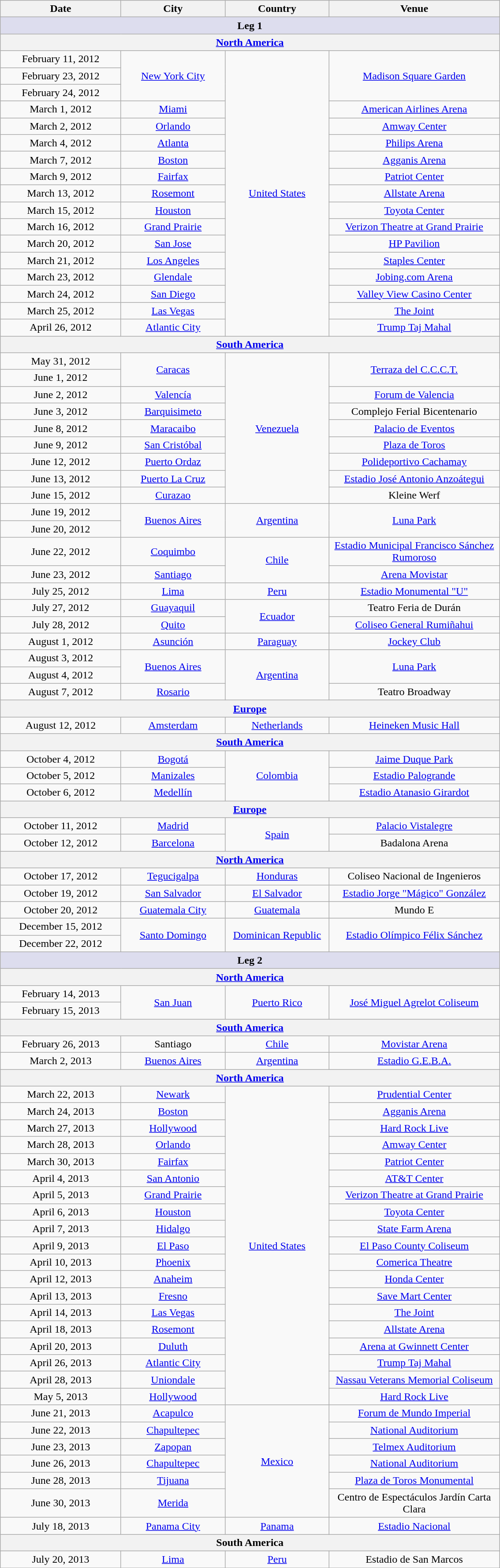<table class="wikitable" style="text-align:center;">
<tr>
<th style="width:175px;">Date</th>
<th style="width:150px;">City</th>
<th style="width:150px;">Country</th>
<th style="width:250px;">Venue</th>
</tr>
<tr>
<th style="background:#dde;" colspan="5">Leg 1</th>
</tr>
<tr>
<th colspan="4"><a href='#'>North America</a></th>
</tr>
<tr>
<td>February 11, 2012</td>
<td rowspan="3"><a href='#'>New York City</a></td>
<td rowspan="17"><a href='#'>United States</a></td>
<td rowspan="3"><a href='#'>Madison Square Garden</a></td>
</tr>
<tr>
<td>February 23, 2012</td>
</tr>
<tr>
<td>February 24, 2012</td>
</tr>
<tr>
<td>March 1, 2012</td>
<td><a href='#'>Miami</a></td>
<td><a href='#'>American Airlines Arena</a></td>
</tr>
<tr>
<td>March 2, 2012</td>
<td><a href='#'>Orlando</a></td>
<td><a href='#'>Amway Center</a></td>
</tr>
<tr>
<td>March 4, 2012</td>
<td><a href='#'>Atlanta</a></td>
<td><a href='#'>Philips Arena</a></td>
</tr>
<tr>
<td>March 7, 2012</td>
<td><a href='#'>Boston</a></td>
<td><a href='#'>Agganis Arena</a></td>
</tr>
<tr>
<td>March 9, 2012</td>
<td><a href='#'>Fairfax</a></td>
<td><a href='#'>Patriot Center</a></td>
</tr>
<tr>
<td>March 13, 2012</td>
<td><a href='#'>Rosemont</a></td>
<td><a href='#'>Allstate Arena</a></td>
</tr>
<tr>
<td>March 15, 2012</td>
<td><a href='#'>Houston</a></td>
<td><a href='#'>Toyota Center</a></td>
</tr>
<tr>
<td>March 16, 2012</td>
<td><a href='#'>Grand Prairie</a></td>
<td><a href='#'>Verizon Theatre at Grand Prairie</a></td>
</tr>
<tr>
<td>March 20, 2012</td>
<td><a href='#'>San Jose</a></td>
<td><a href='#'>HP Pavilion</a></td>
</tr>
<tr>
<td>March 21, 2012</td>
<td><a href='#'>Los Angeles</a></td>
<td><a href='#'>Staples Center</a></td>
</tr>
<tr>
<td>March 23, 2012</td>
<td><a href='#'>Glendale</a></td>
<td><a href='#'>Jobing.com Arena</a></td>
</tr>
<tr>
<td>March 24, 2012</td>
<td><a href='#'>San Diego</a></td>
<td><a href='#'>Valley View Casino Center</a></td>
</tr>
<tr>
<td>March 25, 2012</td>
<td><a href='#'>Las Vegas</a></td>
<td><a href='#'>The Joint</a></td>
</tr>
<tr>
<td>April 26, 2012</td>
<td><a href='#'>Atlantic City</a></td>
<td><a href='#'>Trump Taj Mahal</a></td>
</tr>
<tr>
<th colspan="4"><a href='#'>South America</a></th>
</tr>
<tr>
<td>May 31, 2012</td>
<td rowspan="2"><a href='#'>Caracas</a></td>
<td rowspan="9"><a href='#'>Venezuela</a></td>
<td rowspan="2"><a href='#'>Terraza del C.C.C.T.</a></td>
</tr>
<tr>
<td>June 1, 2012</td>
</tr>
<tr>
<td>June 2, 2012</td>
<td><a href='#'>Valencía</a></td>
<td><a href='#'>Forum de Valencia</a></td>
</tr>
<tr>
<td>June 3, 2012</td>
<td><a href='#'>Barquisimeto</a></td>
<td>Complejo Ferial Bicentenario</td>
</tr>
<tr>
<td>June 8, 2012</td>
<td><a href='#'>Maracaibo</a></td>
<td><a href='#'>Palacio de Eventos</a></td>
</tr>
<tr>
<td>June 9, 2012</td>
<td><a href='#'>San Cristóbal</a></td>
<td><a href='#'>Plaza de Toros</a></td>
</tr>
<tr>
<td>June 12, 2012</td>
<td><a href='#'>Puerto Ordaz</a></td>
<td><a href='#'>Polideportivo Cachamay</a></td>
</tr>
<tr>
<td>June 13, 2012</td>
<td><a href='#'>Puerto La Cruz</a></td>
<td><a href='#'>Estadio José Antonio Anzoátegui</a></td>
</tr>
<tr>
<td>June 15, 2012</td>
<td><a href='#'>Curazao</a></td>
<td>Kleine Werf</td>
</tr>
<tr>
<td>June 19, 2012</td>
<td rowspan="2"><a href='#'>Buenos Aires</a></td>
<td rowspan="2"><a href='#'>Argentina</a></td>
<td rowspan="2"><a href='#'>Luna Park</a></td>
</tr>
<tr>
<td>June 20, 2012</td>
</tr>
<tr>
<td>June 22, 2012</td>
<td><a href='#'>Coquimbo</a></td>
<td rowspan="2"><a href='#'>Chile</a></td>
<td><a href='#'>Estadio Municipal Francisco Sánchez Rumoroso</a></td>
</tr>
<tr>
<td>June 23, 2012</td>
<td><a href='#'>Santiago</a></td>
<td><a href='#'>Arena Movistar</a></td>
</tr>
<tr>
<td>July 25, 2012</td>
<td><a href='#'>Lima</a></td>
<td><a href='#'>Peru</a></td>
<td><a href='#'>Estadio Monumental "U"</a></td>
</tr>
<tr>
<td>July 27, 2012</td>
<td><a href='#'>Guayaquil</a></td>
<td rowspan="2"><a href='#'>Ecuador</a></td>
<td>Teatro Feria de Durán</td>
</tr>
<tr>
<td>July 28, 2012</td>
<td><a href='#'>Quito</a></td>
<td><a href='#'>Coliseo General Rumiñahui</a></td>
</tr>
<tr>
<td>August 1, 2012</td>
<td><a href='#'>Asunción</a></td>
<td><a href='#'>Paraguay</a></td>
<td><a href='#'>Jockey Club</a></td>
</tr>
<tr>
<td>August 3, 2012</td>
<td rowspan="2"><a href='#'>Buenos Aires</a></td>
<td rowspan="3"><a href='#'>Argentina</a></td>
<td rowspan="2"><a href='#'>Luna Park</a></td>
</tr>
<tr>
<td>August 4, 2012</td>
</tr>
<tr>
<td>August 7, 2012</td>
<td><a href='#'>Rosario</a></td>
<td>Teatro Broadway</td>
</tr>
<tr>
<th colspan="4"><a href='#'>Europe</a></th>
</tr>
<tr>
<td>August 12, 2012</td>
<td><a href='#'>Amsterdam</a></td>
<td><a href='#'>Netherlands</a></td>
<td><a href='#'>Heineken Music Hall</a></td>
</tr>
<tr>
<th colspan="4"><a href='#'>South America</a></th>
</tr>
<tr>
<td>October 4, 2012</td>
<td><a href='#'>Bogotá</a></td>
<td rowspan="3"><a href='#'>Colombia</a></td>
<td><a href='#'>Jaime Duque Park</a></td>
</tr>
<tr>
<td>October 5, 2012</td>
<td><a href='#'>Manizales</a></td>
<td><a href='#'>Estadio Palogrande</a></td>
</tr>
<tr>
<td>October 6, 2012</td>
<td><a href='#'>Medellín</a></td>
<td><a href='#'>Estadio Atanasio Girardot</a></td>
</tr>
<tr>
<th colspan="4"><a href='#'>Europe</a></th>
</tr>
<tr>
<td>October 11, 2012</td>
<td><a href='#'>Madrid</a></td>
<td rowspan="2"><a href='#'>Spain</a></td>
<td><a href='#'>Palacio Vistalegre</a></td>
</tr>
<tr>
<td>October 12, 2012</td>
<td><a href='#'>Barcelona</a></td>
<td>Badalona Arena</td>
</tr>
<tr>
<th colspan="4"><a href='#'>North America</a></th>
</tr>
<tr>
<td>October 17, 2012</td>
<td><a href='#'>Tegucigalpa</a></td>
<td><a href='#'>Honduras</a></td>
<td>Coliseo Nacional de Ingenieros</td>
</tr>
<tr>
<td>October 19, 2012</td>
<td><a href='#'>San Salvador</a></td>
<td><a href='#'>El Salvador</a></td>
<td><a href='#'>Estadio Jorge "Mágico" González</a></td>
</tr>
<tr>
<td>October 20, 2012</td>
<td><a href='#'>Guatemala City</a></td>
<td><a href='#'>Guatemala</a></td>
<td>Mundo E</td>
</tr>
<tr>
<td>December 15, 2012</td>
<td rowspan="2"><a href='#'>Santo Domingo</a></td>
<td rowspan="2"><a href='#'>Dominican Republic</a></td>
<td rowspan="2"><a href='#'>Estadio Olímpico Félix Sánchez</a></td>
</tr>
<tr>
<td>December 22, 2012</td>
</tr>
<tr>
<th style="background:#dde;" colspan="5">Leg 2</th>
</tr>
<tr>
<th colspan="4"><a href='#'>North America</a></th>
</tr>
<tr>
<td>February 14, 2013</td>
<td rowspan="2"><a href='#'>San Juan</a></td>
<td rowspan="2"><a href='#'>Puerto Rico</a></td>
<td rowspan="2"><a href='#'>José Miguel Agrelot Coliseum</a></td>
</tr>
<tr>
<td>February 15, 2013</td>
</tr>
<tr>
<th colspan="4"><a href='#'>South America</a></th>
</tr>
<tr>
<td>February 26, 2013</td>
<td>Santiago</td>
<td><a href='#'>Chile</a></td>
<td><a href='#'>Movistar Arena</a></td>
</tr>
<tr>
<td>March 2, 2013</td>
<td><a href='#'>Buenos Aires</a></td>
<td><a href='#'>Argentina</a></td>
<td><a href='#'>Estadio G.E.B.A.</a></td>
</tr>
<tr>
<th colspan="4"><a href='#'>North America</a></th>
</tr>
<tr>
<td>March 22, 2013</td>
<td><a href='#'>Newark</a></td>
<td rowspan="19"><a href='#'>United States</a></td>
<td><a href='#'>Prudential Center</a></td>
</tr>
<tr>
<td>March 24, 2013</td>
<td><a href='#'>Boston</a></td>
<td><a href='#'>Agganis Arena</a></td>
</tr>
<tr>
<td>March 27, 2013</td>
<td><a href='#'>Hollywood</a></td>
<td><a href='#'>Hard Rock Live</a></td>
</tr>
<tr>
<td>March 28, 2013</td>
<td><a href='#'>Orlando</a></td>
<td><a href='#'>Amway Center</a></td>
</tr>
<tr>
<td>March 30, 2013</td>
<td><a href='#'>Fairfax</a></td>
<td><a href='#'>Patriot Center</a></td>
</tr>
<tr>
<td>April 4, 2013</td>
<td><a href='#'>San Antonio</a></td>
<td><a href='#'>AT&T Center</a></td>
</tr>
<tr>
<td>April 5, 2013</td>
<td><a href='#'>Grand Prairie</a></td>
<td><a href='#'>Verizon Theatre at Grand Prairie</a></td>
</tr>
<tr>
<td>April 6, 2013</td>
<td><a href='#'>Houston</a></td>
<td><a href='#'>Toyota Center</a></td>
</tr>
<tr>
<td>April 7, 2013</td>
<td><a href='#'>Hidalgo</a></td>
<td><a href='#'>State Farm Arena</a></td>
</tr>
<tr>
<td>April 9, 2013</td>
<td><a href='#'>El Paso</a></td>
<td><a href='#'>El Paso County Coliseum</a></td>
</tr>
<tr>
<td>April 10, 2013</td>
<td><a href='#'>Phoenix</a></td>
<td><a href='#'>Comerica Theatre</a></td>
</tr>
<tr>
<td>April 12, 2013</td>
<td><a href='#'>Anaheim</a></td>
<td><a href='#'>Honda Center</a></td>
</tr>
<tr>
<td>April 13, 2013</td>
<td><a href='#'>Fresno</a></td>
<td><a href='#'>Save Mart Center</a></td>
</tr>
<tr>
<td>April 14, 2013</td>
<td><a href='#'>Las Vegas</a></td>
<td><a href='#'>The Joint</a></td>
</tr>
<tr>
<td>April 18, 2013</td>
<td><a href='#'>Rosemont</a></td>
<td><a href='#'>Allstate Arena</a></td>
</tr>
<tr>
<td>April 20, 2013</td>
<td><a href='#'>Duluth</a></td>
<td><a href='#'>Arena at Gwinnett Center</a></td>
</tr>
<tr>
<td>April 26, 2013</td>
<td><a href='#'>Atlantic City</a></td>
<td><a href='#'>Trump Taj Mahal</a></td>
</tr>
<tr>
<td>April 28, 2013</td>
<td><a href='#'>Uniondale</a></td>
<td><a href='#'>Nassau Veterans Memorial Coliseum</a></td>
</tr>
<tr>
<td>May 5, 2013</td>
<td><a href='#'>Hollywood</a></td>
<td><a href='#'>Hard Rock Live</a></td>
</tr>
<tr>
<td>June 21, 2013</td>
<td><a href='#'>Acapulco</a></td>
<td rowspan="6"><a href='#'>Mexico</a></td>
<td><a href='#'>Forum de Mundo Imperial</a></td>
</tr>
<tr>
<td>June 22, 2013</td>
<td><a href='#'>Chapultepec</a></td>
<td><a href='#'>National Auditorium</a></td>
</tr>
<tr>
<td>June 23, 2013</td>
<td><a href='#'>Zapopan</a></td>
<td><a href='#'>Telmex Auditorium</a></td>
</tr>
<tr>
<td>June 26, 2013</td>
<td><a href='#'>Chapultepec</a></td>
<td><a href='#'>National Auditorium</a></td>
</tr>
<tr>
<td>June 28, 2013</td>
<td><a href='#'>Tijuana</a></td>
<td><a href='#'>Plaza de Toros Monumental</a></td>
</tr>
<tr>
<td>June 30, 2013</td>
<td><a href='#'>Merida</a></td>
<td>Centro de Espectáculos Jardín Carta Clara</td>
</tr>
<tr>
<td>July 18, 2013</td>
<td><a href='#'>Panama City</a></td>
<td><a href='#'>Panama</a></td>
<td><a href='#'>Estadio Nacional</a></td>
</tr>
<tr>
<th colspan="4">South America</th>
</tr>
<tr>
<td>July 20, 2013</td>
<td><a href='#'>Lima</a></td>
<td><a href='#'>Peru</a></td>
<td>Estadio de San Marcos</td>
</tr>
<tr>
</tr>
</table>
